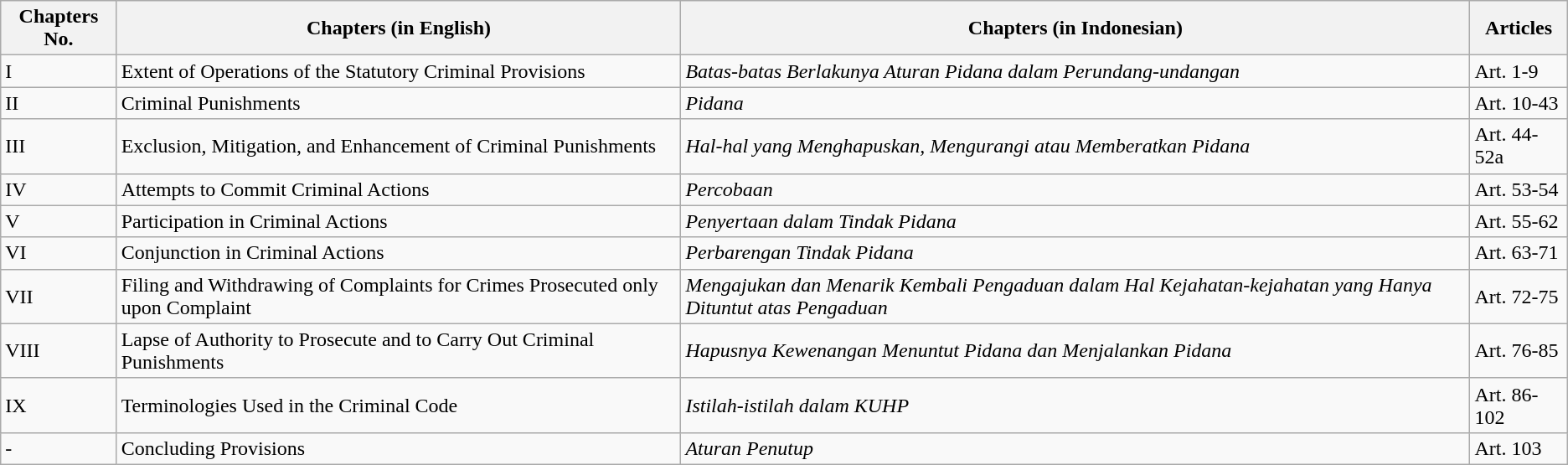<table class="wikitable">
<tr>
<th>Chapters No.</th>
<th>Chapters (in English)</th>
<th>Chapters (in Indonesian)</th>
<th>Articles</th>
</tr>
<tr>
<td>I</td>
<td>Extent of Operations of the Statutory Criminal Provisions</td>
<td><em>Batas-batas Berlakunya Aturan Pidana dalam Perundang-undangan</em></td>
<td>Art. 1-9</td>
</tr>
<tr>
<td>II</td>
<td>Criminal Punishments</td>
<td><em>Pidana</em></td>
<td>Art. 10-43</td>
</tr>
<tr>
<td>III</td>
<td>Exclusion, Mitigation, and Enhancement of Criminal Punishments</td>
<td><em>Hal-hal yang Menghapuskan, Mengurangi atau Memberatkan Pidana</em></td>
<td>Art. 44-52a</td>
</tr>
<tr>
<td>IV</td>
<td>Attempts to Commit Criminal Actions</td>
<td><em>Percobaan</em></td>
<td>Art. 53-54</td>
</tr>
<tr>
<td>V</td>
<td>Participation in Criminal Actions</td>
<td><em>Penyertaan dalam Tindak Pidana</em></td>
<td>Art. 55-62</td>
</tr>
<tr>
<td>VI</td>
<td>Conjunction in Criminal Actions</td>
<td><em>Perbarengan Tindak Pidana</em></td>
<td>Art. 63-71</td>
</tr>
<tr>
<td>VII</td>
<td>Filing and Withdrawing of Complaints for Crimes Prosecuted only upon Complaint</td>
<td><em>Mengajukan dan Menarik Kembali Pengaduan dalam Hal Kejahatan-kejahatan yang Hanya Dituntut atas Pengaduan</em></td>
<td>Art. 72-75</td>
</tr>
<tr>
<td>VIII</td>
<td>Lapse of Authority to Prosecute and to Carry Out Criminal Punishments</td>
<td><em>Hapusnya Kewenangan Menuntut Pidana dan Menjalankan Pidana</em></td>
<td>Art. 76-85</td>
</tr>
<tr>
<td>IX</td>
<td>Terminologies Used in the Criminal Code</td>
<td><em>Istilah-istilah dalam KUHP</em></td>
<td>Art. 86-102</td>
</tr>
<tr>
<td>-</td>
<td>Concluding Provisions</td>
<td><em>Aturan Penutup</em></td>
<td>Art. 103</td>
</tr>
</table>
